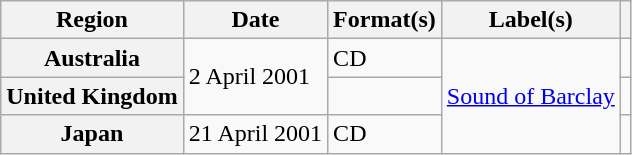<table class="wikitable plainrowheaders">
<tr>
<th scope="col">Region</th>
<th scope="col">Date</th>
<th scope="col">Format(s)</th>
<th scope="col">Label(s)</th>
<th scope="col"></th>
</tr>
<tr>
<th scope="row">Australia</th>
<td rowspan="2">2 April 2001</td>
<td>CD</td>
<td rowspan="3"><a href='#'>Sound of Barclay</a></td>
<td></td>
</tr>
<tr>
<th scope="row">United Kingdom</th>
<td></td>
<td></td>
</tr>
<tr>
<th scope="row">Japan</th>
<td>21 April 2001</td>
<td>CD</td>
<td></td>
</tr>
</table>
